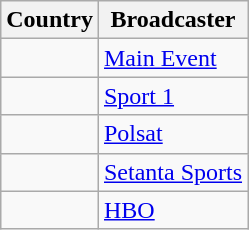<table class="wikitable">
<tr>
<th align=center>Country</th>
<th align=center>Broadcaster</th>
</tr>
<tr>
<td></td>
<td><a href='#'>Main Event</a></td>
</tr>
<tr>
<td></td>
<td><a href='#'>Sport 1</a></td>
</tr>
<tr>
<td></td>
<td><a href='#'>Polsat</a></td>
</tr>
<tr>
<td></td>
<td><a href='#'>Setanta Sports</a></td>
</tr>
<tr>
<td></td>
<td><a href='#'>HBO</a></td>
</tr>
</table>
